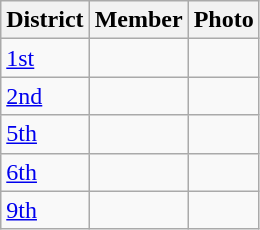<table class="wikitable sortable">
<tr>
<th>District</th>
<th>Member</th>
<th>Photo</th>
</tr>
<tr>
<td><a href='#'>1st</a></td>
<td></td>
<td></td>
</tr>
<tr>
<td><a href='#'>2nd</a></td>
<td></td>
<td></td>
</tr>
<tr>
<td><a href='#'>5th</a></td>
<td></td>
<td></td>
</tr>
<tr>
<td><a href='#'>6th</a></td>
<td></td>
<td></td>
</tr>
<tr>
<td><a href='#'>9th</a></td>
<td></td>
<td></td>
</tr>
</table>
